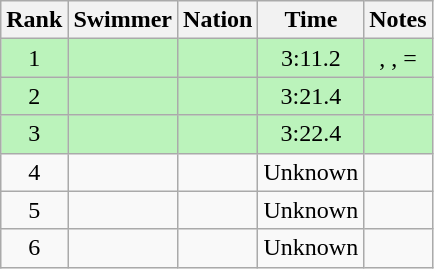<table class="wikitable sortable" style="text-align:center">
<tr>
<th>Rank</th>
<th>Swimmer</th>
<th>Nation</th>
<th>Time</th>
<th>Notes</th>
</tr>
<tr style="background:#bbf3bb;">
<td>1</td>
<td align=left></td>
<td align=left></td>
<td>3:11.2</td>
<td>, , =</td>
</tr>
<tr style="background:#bbf3bb;">
<td>2</td>
<td align=left></td>
<td align=left></td>
<td>3:21.4</td>
<td></td>
</tr>
<tr style="background:#bbf3bb;">
<td>3</td>
<td align=left></td>
<td align=left></td>
<td>3:22.4</td>
<td></td>
</tr>
<tr>
<td>4</td>
<td align=left></td>
<td align=left></td>
<td>Unknown</td>
<td></td>
</tr>
<tr>
<td>5</td>
<td align=left></td>
<td align=left></td>
<td>Unknown</td>
<td></td>
</tr>
<tr>
<td>6</td>
<td align=left></td>
<td align=left></td>
<td>Unknown</td>
<td></td>
</tr>
</table>
